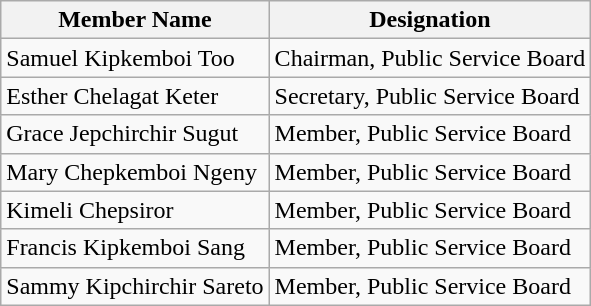<table class="wikitable">
<tr>
<th>Member Name</th>
<th>Designation</th>
</tr>
<tr>
<td>Samuel Kipkemboi Too</td>
<td>Chairman, Public Service Board</td>
</tr>
<tr>
<td>Esther Chelagat Keter</td>
<td>Secretary, Public Service Board</td>
</tr>
<tr>
<td>Grace Jepchirchir Sugut</td>
<td>Member, Public Service Board</td>
</tr>
<tr>
<td>Mary Chepkemboi Ngeny</td>
<td>Member, Public Service Board</td>
</tr>
<tr>
<td>Kimeli Chepsiror</td>
<td>Member, Public Service Board</td>
</tr>
<tr>
<td>Francis Kipkemboi Sang</td>
<td>Member, Public Service Board</td>
</tr>
<tr>
<td>Sammy Kipchirchir Sareto</td>
<td>Member, Public Service Board</td>
</tr>
</table>
